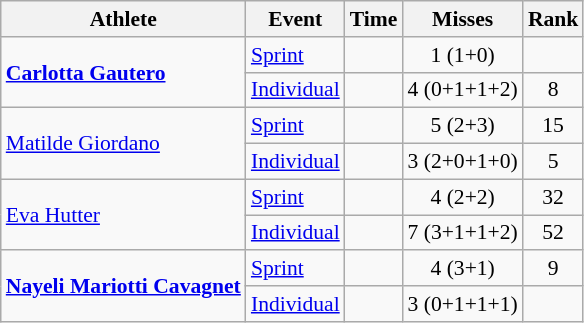<table class="wikitable" style="font-size:90%">
<tr>
<th>Athlete</th>
<th>Event</th>
<th>Time</th>
<th>Misses</th>
<th>Rank</th>
</tr>
<tr align=center>
<td align=left rowspan=2><strong><a href='#'>Carlotta Gautero</a></strong></td>
<td align=left><a href='#'>Sprint</a></td>
<td></td>
<td>1 (1+0)</td>
<td></td>
</tr>
<tr align=center>
<td align=left><a href='#'>Individual</a></td>
<td></td>
<td>4 (0+1+1+2)</td>
<td>8</td>
</tr>
<tr align=center>
<td align=left rowspan=2><a href='#'>Matilde Giordano</a></td>
<td align=left><a href='#'>Sprint</a></td>
<td></td>
<td>5 (2+3)</td>
<td>15</td>
</tr>
<tr align=center>
<td align=left><a href='#'>Individual</a></td>
<td></td>
<td>3 (2+0+1+0)</td>
<td>5</td>
</tr>
<tr align=center>
<td align=left rowspan=2><a href='#'>Eva Hutter</a></td>
<td align=left><a href='#'>Sprint</a></td>
<td></td>
<td>4 (2+2)</td>
<td>32</td>
</tr>
<tr align=center>
<td align=left><a href='#'>Individual</a></td>
<td></td>
<td>7 (3+1+1+2)</td>
<td>52</td>
</tr>
<tr align=center>
<td align=left rowspan=2><strong><a href='#'>Nayeli Mariotti Cavagnet</a></strong></td>
<td align=left><a href='#'>Sprint</a></td>
<td></td>
<td>4 (3+1)</td>
<td>9</td>
</tr>
<tr align=center>
<td align=left><a href='#'>Individual</a></td>
<td></td>
<td>3 (0+1+1+1)</td>
<td></td>
</tr>
</table>
